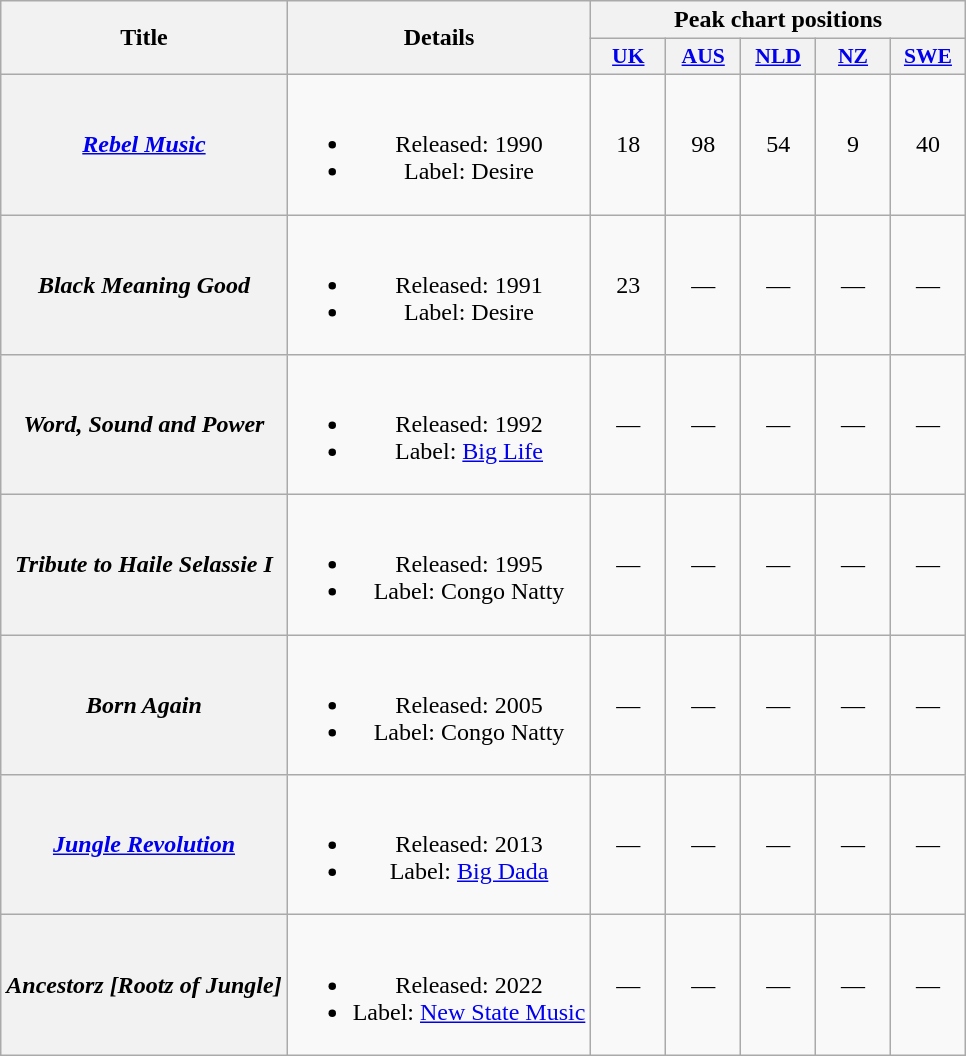<table class="wikitable plainrowheaders" style="text-align:center;">
<tr>
<th scope="col" rowspan="2">Title</th>
<th scope="col" rowspan="2">Details</th>
<th scope="col" colspan="5">Peak chart positions</th>
</tr>
<tr>
<th scope="col" style="width:3em;font-size:90%;"><a href='#'>UK</a><br></th>
<th scope="col" style="width:3em;font-size:90%;"><a href='#'>AUS</a><br></th>
<th scope="col" style="width:3em;font-size:90%;"><a href='#'>NLD</a><br></th>
<th scope="col" style="width:3em;font-size:90%;"><a href='#'>NZ</a><br></th>
<th scope="col" style="width:3em;font-size:90%;"><a href='#'>SWE</a><br></th>
</tr>
<tr>
<th scope="row"><em><a href='#'>Rebel Music</a></em></th>
<td><br><ul><li>Released: 1990</li><li>Label: Desire</li></ul></td>
<td>18</td>
<td>98</td>
<td>54</td>
<td>9</td>
<td>40</td>
</tr>
<tr>
<th scope="row"><em>Black Meaning Good</em></th>
<td><br><ul><li>Released: 1991</li><li>Label: Desire</li></ul></td>
<td>23</td>
<td>—</td>
<td>—</td>
<td>—</td>
<td>—</td>
</tr>
<tr>
<th scope="row"><em>Word, Sound and Power</em></th>
<td><br><ul><li>Released: 1992</li><li>Label: <a href='#'>Big Life</a></li></ul></td>
<td>—</td>
<td>—</td>
<td>—</td>
<td>—</td>
<td>—</td>
</tr>
<tr>
<th scope="row"><em>Tribute to Haile Selassie I</em></th>
<td><br><ul><li>Released: 1995</li><li>Label: Congo Natty</li></ul></td>
<td>—</td>
<td>—</td>
<td>—</td>
<td>—</td>
<td>—</td>
</tr>
<tr>
<th scope="row"><em>Born Again</em></th>
<td><br><ul><li>Released: 2005</li><li>Label: Congo Natty</li></ul></td>
<td>—</td>
<td>—</td>
<td>—</td>
<td>—</td>
<td>—</td>
</tr>
<tr>
<th scope="row"><em><a href='#'>Jungle Revolution</a></em></th>
<td><br><ul><li>Released: 2013</li><li>Label: <a href='#'>Big Dada</a></li></ul></td>
<td>—</td>
<td>—</td>
<td>—</td>
<td>—</td>
<td>—</td>
</tr>
<tr>
<th scope="row"><em>Ancestorz [Rootz of Jungle]</em></th>
<td><br><ul><li>Released: 2022</li><li>Label: <a href='#'>New State Music</a></li></ul></td>
<td>—</td>
<td>—</td>
<td>—</td>
<td>—</td>
<td>—</td>
</tr>
</table>
